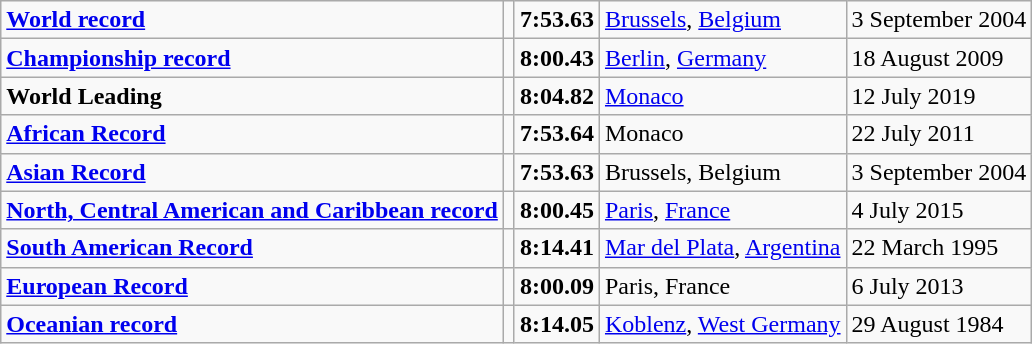<table class="wikitable">
<tr>
<td><strong><a href='#'>World record</a></strong></td>
<td></td>
<td><strong>7:53.63</strong></td>
<td><a href='#'>Brussels</a>, <a href='#'>Belgium</a></td>
<td>3 September 2004</td>
</tr>
<tr>
<td><strong><a href='#'>Championship record</a></strong></td>
<td></td>
<td><strong>8:00.43</strong></td>
<td><a href='#'>Berlin</a>, <a href='#'>Germany</a></td>
<td>18 August 2009</td>
</tr>
<tr>
<td><strong>World Leading</strong></td>
<td></td>
<td><strong>8:04.82</strong></td>
<td><a href='#'>Monaco</a></td>
<td>12 July 2019</td>
</tr>
<tr>
<td><strong><a href='#'>African Record</a></strong></td>
<td></td>
<td><strong>7:53.64</strong></td>
<td>Monaco</td>
<td>22 July 2011</td>
</tr>
<tr>
<td><strong><a href='#'>Asian Record</a></strong></td>
<td></td>
<td><strong>7:53.63</strong></td>
<td>Brussels, Belgium</td>
<td>3 September 2004</td>
</tr>
<tr>
<td><strong><a href='#'>North, Central American and Caribbean record</a></strong></td>
<td></td>
<td><strong>8:00.45</strong></td>
<td><a href='#'>Paris</a>, <a href='#'>France</a></td>
<td>4 July 2015</td>
</tr>
<tr>
<td><strong><a href='#'>South American Record</a></strong></td>
<td></td>
<td><strong>8:14.41</strong></td>
<td><a href='#'>Mar del Plata</a>, <a href='#'>Argentina</a></td>
<td>22 March 1995</td>
</tr>
<tr>
<td><strong><a href='#'>European Record</a></strong></td>
<td></td>
<td><strong>8:00.09</strong></td>
<td>Paris, France</td>
<td>6 July 2013</td>
</tr>
<tr>
<td><strong><a href='#'>Oceanian record</a></strong></td>
<td></td>
<td><strong>8:14.05</strong></td>
<td><a href='#'>Koblenz</a>, <a href='#'>West Germany</a></td>
<td>29 August 1984</td>
</tr>
</table>
